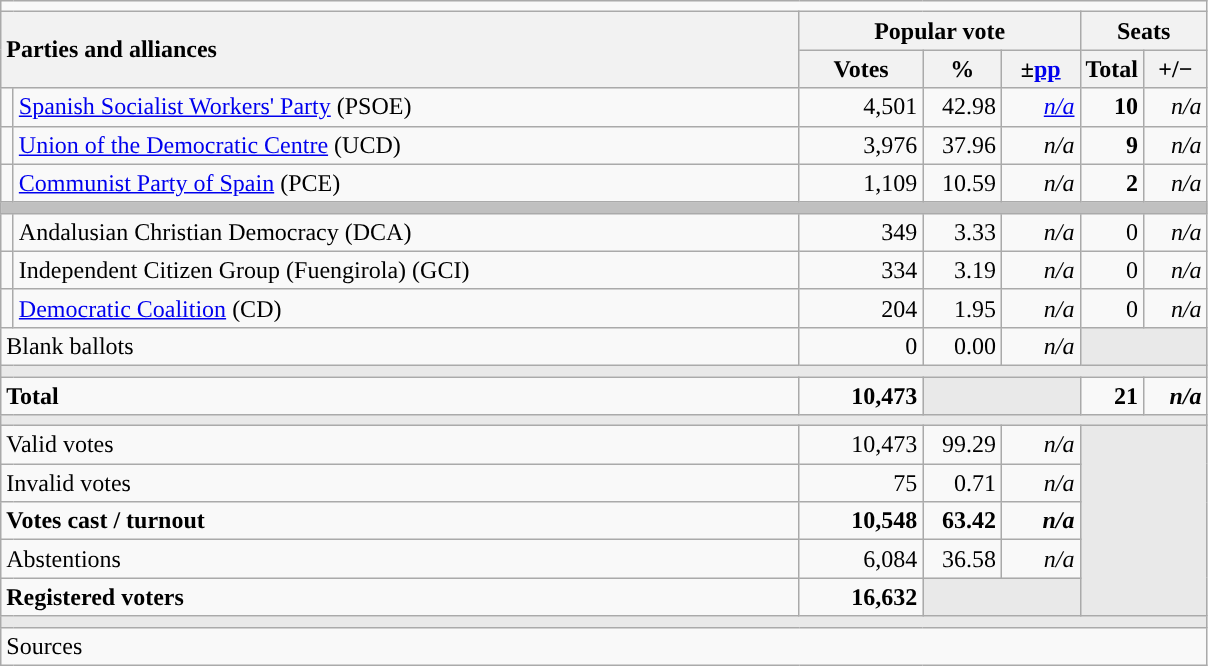<table class="wikitable" style="text-align:right;">
<tr>
<td colspan="7"></td>
</tr>
<tr>
<th style="text-align:left;" rowspan="2" colspan="2" width="525">Parties and alliances</th>
<th colspan="3">Popular vote</th>
<th colspan="2">Seats</th>
</tr>
<tr>
<th width="75">Votes</th>
<th width="45">%</th>
<th width="45">±<a href='#'>pp</a></th>
<th width="35">Total</th>
<th width="35">+/−</th>
</tr>
<tr>
<td width="1" style="color:inherit;background:"></td>
<td align="left"><a href='#'>Spanish Socialist Workers' Party</a> (PSOE)</td>
<td>4,501</td>
<td>42.98</td>
<td><em><a href='#'>n/a</a></em></td>
<td><strong>10</strong></td>
<td><em>n/a</em></td>
</tr>
<tr>
<td style="color:inherit;background:"></td>
<td align="left"><a href='#'>Union of the Democratic Centre</a> (UCD)</td>
<td>3,976</td>
<td>37.96</td>
<td><em>n/a</em></td>
<td><strong>9</strong></td>
<td><em>n/a</em></td>
</tr>
<tr>
<td style="color:inherit;background:"></td>
<td align="left"><a href='#'>Communist Party of Spain</a> (PCE)</td>
<td>1,109</td>
<td>10.59</td>
<td><em>n/a</em></td>
<td><strong>2</strong></td>
<td><em>n/a</em></td>
</tr>
<tr>
<td colspan="7" bgcolor="#C0C0C0"></td>
</tr>
<tr>
<td style="color:inherit;background:"></td>
<td align="left">Andalusian Christian Democracy (DCA)</td>
<td>349</td>
<td>3.33</td>
<td><em>n/a</em></td>
<td>0</td>
<td><em>n/a</em></td>
</tr>
<tr>
<td style="color:inherit;background:"></td>
<td align="left">Independent Citizen Group (Fuengirola) (GCI)</td>
<td>334</td>
<td>3.19</td>
<td><em>n/a</em></td>
<td>0</td>
<td><em>n/a</em></td>
</tr>
<tr>
<td style="color:inherit;background:"></td>
<td align="left"><a href='#'>Democratic Coalition</a> (CD)</td>
<td>204</td>
<td>1.95</td>
<td><em>n/a</em></td>
<td>0</td>
<td><em>n/a</em></td>
</tr>
<tr>
<td align="left" colspan="2">Blank ballots</td>
<td>0</td>
<td>0.00</td>
<td><em>n/a</em></td>
<td bgcolor="#E9E9E9" colspan="2"></td>
</tr>
<tr>
<td colspan="7" bgcolor="#E9E9E9"></td>
</tr>
<tr style="font-weight:bold;">
<td align="left" colspan="2">Total</td>
<td>10,473</td>
<td bgcolor="#E9E9E9" colspan="2"></td>
<td>21</td>
<td><em>n/a</em></td>
</tr>
<tr>
<td colspan="7" bgcolor="#E9E9E9"></td>
</tr>
<tr>
<td align="left" colspan="2">Valid votes</td>
<td>10,473</td>
<td>99.29</td>
<td><em>n/a</em></td>
<td bgcolor="#E9E9E9" colspan="2" rowspan="5"></td>
</tr>
<tr>
<td align="left" colspan="2">Invalid votes</td>
<td>75</td>
<td>0.71</td>
<td><em>n/a</em></td>
</tr>
<tr style="font-weight:bold;">
<td align="left" colspan="2">Votes cast / turnout</td>
<td>10,548</td>
<td>63.42</td>
<td><em>n/a</em></td>
</tr>
<tr>
<td align="left" colspan="2">Abstentions</td>
<td>6,084</td>
<td>36.58</td>
<td><em>n/a</em></td>
</tr>
<tr style="font-weight:bold;">
<td align="left" colspan="2">Registered voters</td>
<td>16,632</td>
<td bgcolor="#E9E9E9" colspan="2"></td>
</tr>
<tr>
<td colspan="7" bgcolor="#E9E9E9"></td>
</tr>
<tr>
<td align="left" colspan="7">Sources</td>
</tr>
</table>
